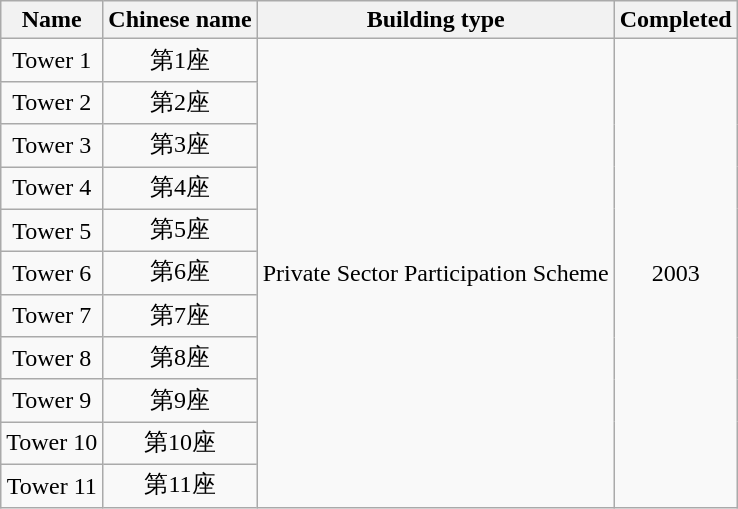<table class="wikitable" style="text-align: center">
<tr>
<th>Name</th>
<th>Chinese name</th>
<th>Building type</th>
<th>Completed</th>
</tr>
<tr>
<td>Tower 1</td>
<td>第1座</td>
<td rowspan="11">Private Sector Participation Scheme</td>
<td rowspan="11">2003</td>
</tr>
<tr>
<td>Tower 2</td>
<td>第2座</td>
</tr>
<tr>
<td>Tower 3</td>
<td>第3座</td>
</tr>
<tr>
<td>Tower 4</td>
<td>第4座</td>
</tr>
<tr>
<td>Tower 5</td>
<td>第5座</td>
</tr>
<tr>
<td>Tower 6</td>
<td>第6座</td>
</tr>
<tr>
<td>Tower 7</td>
<td>第7座</td>
</tr>
<tr>
<td>Tower 8</td>
<td>第8座</td>
</tr>
<tr>
<td>Tower 9</td>
<td>第9座</td>
</tr>
<tr>
<td>Tower 10</td>
<td>第10座</td>
</tr>
<tr>
<td>Tower 11</td>
<td>第11座</td>
</tr>
</table>
